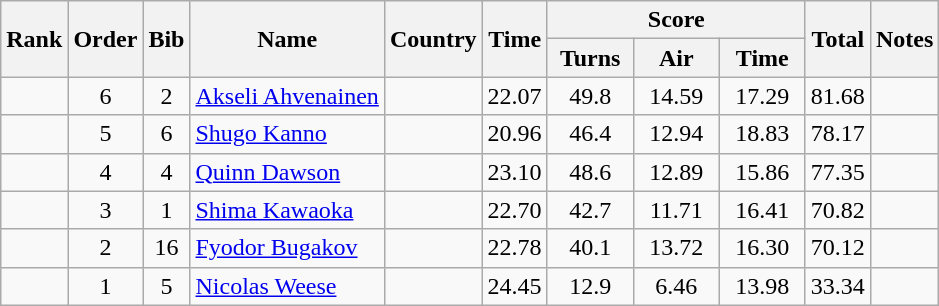<table class="wikitable sortable" style="text-align:center">
<tr>
<th rowspan=2>Rank</th>
<th rowspan=2>Order</th>
<th rowspan=2>Bib</th>
<th rowspan=2>Name</th>
<th rowspan=2>Country</th>
<th rowspan=2>Time</th>
<th colspan=3>Score</th>
<th rowspan=2>Total</th>
<th rowspan=2>Notes</th>
</tr>
<tr>
<th width=50>Turns</th>
<th width=50>Air</th>
<th width=50>Time</th>
</tr>
<tr>
<td></td>
<td>6</td>
<td>2</td>
<td align=left><a href='#'>Akseli Ahvenainen</a></td>
<td align=left></td>
<td>22.07</td>
<td>49.8</td>
<td>14.59</td>
<td>17.29</td>
<td>81.68</td>
<td></td>
</tr>
<tr>
<td></td>
<td>5</td>
<td>6</td>
<td align=left><a href='#'>Shugo Kanno</a></td>
<td align=left></td>
<td>20.96</td>
<td>46.4</td>
<td>12.94</td>
<td>18.83</td>
<td>78.17</td>
<td></td>
</tr>
<tr>
<td></td>
<td>4</td>
<td>4</td>
<td align=left><a href='#'>Quinn Dawson</a></td>
<td align=left></td>
<td>23.10</td>
<td>48.6</td>
<td>12.89</td>
<td>15.86</td>
<td>77.35</td>
<td></td>
</tr>
<tr>
<td></td>
<td>3</td>
<td>1</td>
<td align=left><a href='#'>Shima Kawaoka</a></td>
<td align=left></td>
<td>22.70</td>
<td>42.7</td>
<td>11.71</td>
<td>16.41</td>
<td>70.82</td>
<td></td>
</tr>
<tr>
<td></td>
<td>2</td>
<td>16</td>
<td align=left><a href='#'>Fyodor Bugakov</a></td>
<td align=left></td>
<td>22.78</td>
<td>40.1</td>
<td>13.72</td>
<td>16.30</td>
<td>70.12</td>
<td></td>
</tr>
<tr>
<td></td>
<td>1</td>
<td>5</td>
<td align=left><a href='#'>Nicolas Weese</a></td>
<td align=left></td>
<td>24.45</td>
<td>12.9</td>
<td>6.46</td>
<td>13.98</td>
<td>33.34</td>
<td></td>
</tr>
</table>
